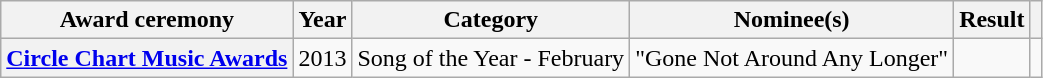<table class="wikitable plainrowheaders">
<tr>
<th scope="col">Award ceremony</th>
<th scope="col">Year</th>
<th scope="col">Category</th>
<th scope="col">Nominee(s)</th>
<th scope="col">Result</th>
<th scope="col" class="unsortable"></th>
</tr>
<tr>
<th scope="row"><a href='#'>Circle Chart Music Awards</a></th>
<td>2013</td>
<td>Song of the Year - February</td>
<td align=center>"Gone Not Around Any Longer"</td>
<td></td>
<td align=center></td>
</tr>
</table>
